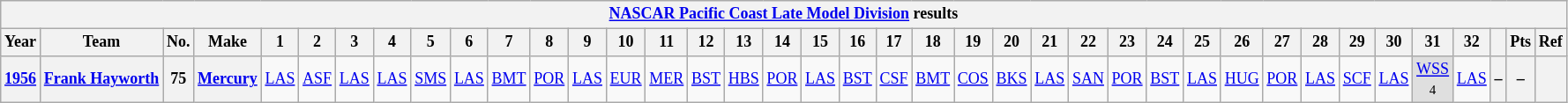<table class="wikitable" style="text-align:center; font-size:75%">
<tr>
<th colspan="69"><a href='#'>NASCAR Pacific Coast Late Model Division</a> results</th>
</tr>
<tr>
<th>Year</th>
<th>Team</th>
<th>No.</th>
<th>Make</th>
<th>1</th>
<th>2</th>
<th>3</th>
<th>4</th>
<th>5</th>
<th>6</th>
<th>7</th>
<th>8</th>
<th>9</th>
<th>10</th>
<th>11</th>
<th>12</th>
<th>13</th>
<th>14</th>
<th>15</th>
<th>16</th>
<th>17</th>
<th>18</th>
<th>19</th>
<th>20</th>
<th>21</th>
<th>22</th>
<th>23</th>
<th>24</th>
<th>25</th>
<th>26</th>
<th>27</th>
<th>28</th>
<th>29</th>
<th>30</th>
<th>31</th>
<th>32</th>
<th></th>
<th>Pts</th>
<th>Ref</th>
</tr>
<tr>
<th><a href='#'>1956</a></th>
<th><a href='#'>Frank Hayworth</a></th>
<th>75</th>
<th><a href='#'>Mercury</a></th>
<td><a href='#'>LAS</a></td>
<td><a href='#'>ASF</a></td>
<td><a href='#'>LAS</a></td>
<td><a href='#'>LAS</a></td>
<td><a href='#'>SMS</a></td>
<td><a href='#'>LAS</a></td>
<td><a href='#'>BMT</a></td>
<td><a href='#'>POR</a></td>
<td><a href='#'>LAS</a></td>
<td><a href='#'>EUR</a></td>
<td><a href='#'>MER</a></td>
<td><a href='#'>BST</a></td>
<td><a href='#'>HBS</a></td>
<td><a href='#'>POR</a></td>
<td><a href='#'>LAS</a></td>
<td><a href='#'>BST</a></td>
<td><a href='#'>CSF</a></td>
<td><a href='#'>BMT</a></td>
<td><a href='#'>COS</a></td>
<td><a href='#'>BKS</a></td>
<td><a href='#'>LAS</a></td>
<td><a href='#'>SAN</a></td>
<td><a href='#'>POR</a></td>
<td><a href='#'>BST</a></td>
<td><a href='#'>LAS</a></td>
<td><a href='#'>HUG</a></td>
<td><a href='#'>POR</a></td>
<td><a href='#'>LAS</a></td>
<td><a href='#'>SCF</a></td>
<td><a href='#'>LAS</a></td>
<td style="background:#DFDFDF;"><a href='#'>WSS</a> <br><small>4</small></td>
<td><a href='#'>LAS</a></td>
<th>–</th>
<th>–</th>
<th></th>
</tr>
</table>
